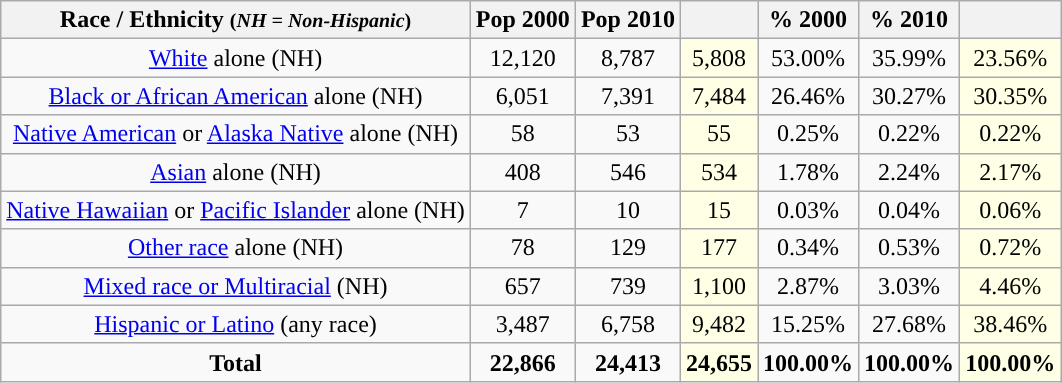<table class="wikitable" style="text-align:center;">
<tr>
<th>Race / Ethnicity <small>(<em>NH = Non-Hispanic</em>)</small></th>
<th>Pop 2000</th>
<th>Pop 2010</th>
<th></th>
<th>% 2000</th>
<th>% 2010</th>
<th></th>
</tr>
<tr>
<td><a href='#'>White</a> alone (NH)</td>
<td>12,120</td>
<td>8,787</td>
<td style='background: #ffffe6;'>5,808</td>
<td>53.00%</td>
<td>35.99%</td>
<td style='background: #ffffe6;'>23.56%</td>
</tr>
<tr>
<td><a href='#'>Black or African American</a> alone (NH)</td>
<td>6,051</td>
<td>7,391</td>
<td style='background: #ffffe6;'>7,484</td>
<td>26.46%</td>
<td>30.27%</td>
<td style='background: #ffffe6;'>30.35%</td>
</tr>
<tr>
<td><a href='#'>Native American</a> or <a href='#'>Alaska Native</a> alone (NH)</td>
<td>58</td>
<td>53</td>
<td style='background: #ffffe6;'>55</td>
<td>0.25%</td>
<td>0.22%</td>
<td style='background: #ffffe6;'>0.22%</td>
</tr>
<tr>
<td><a href='#'>Asian</a> alone (NH)</td>
<td>408</td>
<td>546</td>
<td style='background: #ffffe6;'>534</td>
<td>1.78%</td>
<td>2.24%</td>
<td style='background: #ffffe6;'>2.17%</td>
</tr>
<tr>
<td><a href='#'>Native Hawaiian</a> or <a href='#'>Pacific Islander</a> alone (NH)</td>
<td>7</td>
<td>10</td>
<td style='background: #ffffe6;'>15</td>
<td>0.03%</td>
<td>0.04%</td>
<td style='background: #ffffe6;'>0.06%</td>
</tr>
<tr>
<td><a href='#'>Other race</a> alone (NH)</td>
<td>78</td>
<td>129</td>
<td style='background: #ffffe6;'>177</td>
<td>0.34%</td>
<td>0.53%</td>
<td style='background: #ffffe6;'>0.72%</td>
</tr>
<tr>
<td><a href='#'>Mixed race or Multiracial</a> (NH)</td>
<td>657</td>
<td>739</td>
<td style='background: #ffffe6;'>1,100</td>
<td>2.87%</td>
<td>3.03%</td>
<td style='background: #ffffe6;'>4.46%</td>
</tr>
<tr>
<td><a href='#'>Hispanic or Latino</a> (any race)</td>
<td>3,487</td>
<td>6,758</td>
<td style='background: #ffffe6;'>9,482</td>
<td>15.25%</td>
<td>27.68%</td>
<td style='background: #ffffe6;'>38.46%</td>
</tr>
<tr>
<td><strong>Total</strong></td>
<td><strong>22,866</strong></td>
<td><strong>24,413</strong></td>
<td style='background: #ffffe6;'><strong>24,655</strong></td>
<td><strong>100.00%</strong></td>
<td><strong>100.00%</strong></td>
<td style='background: #ffffe6;'><strong>100.00%</strong></td>
</tr>
</table>
